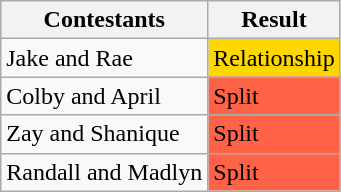<table class="wikitable sortable">
<tr>
<th>Contestants</th>
<th>Result</th>
</tr>
<tr>
<td>Jake and Rae</td>
<td bgcolor="gold">Relationship</td>
</tr>
<tr>
<td>Colby and April</td>
<td bgcolor="tomato">Split</td>
</tr>
<tr>
<td>Zay and Shanique</td>
<td bgcolor="tomato">Split</td>
</tr>
<tr>
<td>Randall and Madlyn</td>
<td bgcolor="tomato">Split</td>
</tr>
</table>
